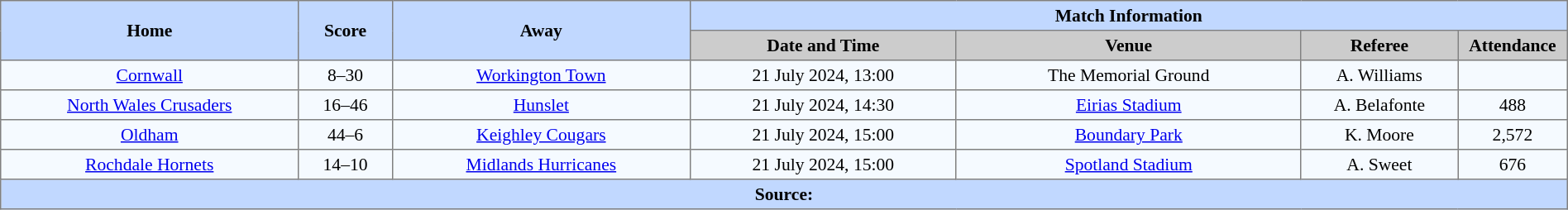<table border=1 style="border-collapse:collapse; font-size:90%; text-align:center;" cellpadding=3 cellspacing=0 width=100%>
<tr bgcolor=#C1D8FF>
<th scope="col" rowspan=2 width=19%>Home</th>
<th scope="col" rowspan=2 width=6%>Score</th>
<th scope="col" rowspan=2 width=19%>Away</th>
<th colspan=6>Match Information</th>
</tr>
<tr bgcolor=#CCCCCC>
<th scope="col" width=17%>Date and Time</th>
<th scope="col" width=22%>Venue</th>
<th scope="col" width=10%>Referee</th>
<th scope="col" width=7%>Attendance</th>
</tr>
<tr bgcolor=#F5FAFF>
<td> <a href='#'>Cornwall</a></td>
<td>8–30</td>
<td> <a href='#'>Workington Town</a></td>
<td>21 July 2024, 13:00</td>
<td>The Memorial Ground</td>
<td>A. Williams</td>
<td></td>
</tr>
<tr bgcolor=#F5FAFF>
<td>  <a href='#'>North Wales Crusaders</a></td>
<td>16–46</td>
<td> <a href='#'>Hunslet</a></td>
<td>21 July 2024, 14:30</td>
<td><a href='#'>Eirias Stadium</a></td>
<td>A. Belafonte</td>
<td>488</td>
</tr>
<tr bgcolor=#F5FAFF>
<td> <a href='#'>Oldham</a></td>
<td>44–6</td>
<td> <a href='#'>Keighley Cougars</a></td>
<td>21 July 2024, 15:00</td>
<td><a href='#'>Boundary Park</a></td>
<td>K. Moore</td>
<td>2,572</td>
</tr>
<tr bgcolor=#F5FAFF>
<td> <a href='#'>Rochdale Hornets</a></td>
<td>14–10</td>
<td> <a href='#'>Midlands Hurricanes</a></td>
<td>21 July 2024, 15:00</td>
<td><a href='#'>Spotland Stadium</a></td>
<td>A. Sweet</td>
<td>676</td>
</tr>
<tr style="background:#c1d8ff;">
<th colspan=7>Source:</th>
</tr>
</table>
